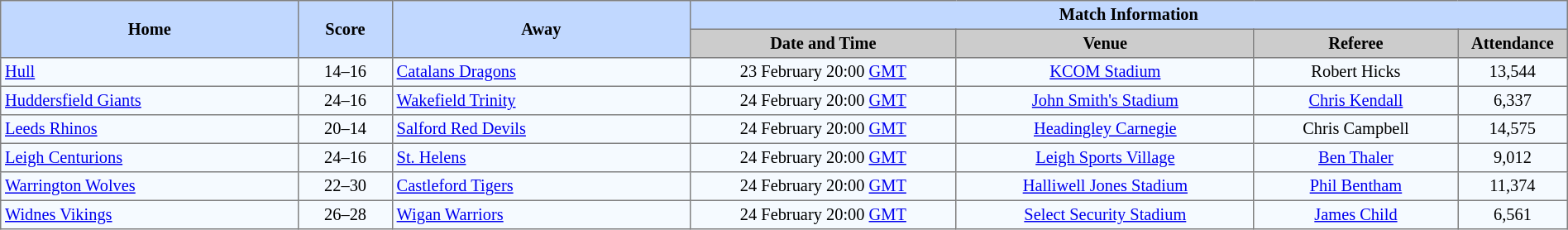<table border=1 style="border-collapse:collapse; font-size:85%; text-align:center;" cellpadding=3 cellspacing=0 width=100%>
<tr bgcolor=#C1D8FF>
<th rowspan=2 width=19%>Home</th>
<th rowspan=2 width=6%>Score</th>
<th rowspan=2 width=19%>Away</th>
<th colspan=6>Match Information</th>
</tr>
<tr bgcolor=#CCCCCC>
<th width=17%>Date and Time</th>
<th width=19%>Venue</th>
<th width=13%>Referee</th>
<th width=7%>Attendance</th>
</tr>
<tr bgcolor=#F5FAFF>
<td align=left> <a href='#'>Hull</a></td>
<td>14–16</td>
<td align=left> <a href='#'>Catalans Dragons</a></td>
<td>23 February  20:00 <a href='#'>GMT</a></td>
<td><a href='#'>KCOM Stadium</a></td>
<td>Robert Hicks</td>
<td>13,544</td>
</tr>
<tr bgcolor=#F5FAFF>
<td align=left> <a href='#'>Huddersfield Giants</a></td>
<td>24–16</td>
<td align=left> <a href='#'>Wakefield Trinity</a></td>
<td>24 February  20:00 <a href='#'>GMT</a></td>
<td><a href='#'>John Smith's Stadium</a></td>
<td><a href='#'>Chris Kendall</a></td>
<td>6,337</td>
</tr>
<tr bgcolor=#F5FAFF>
<td align=left> <a href='#'>Leeds Rhinos</a></td>
<td>20–14</td>
<td align=left> <a href='#'>Salford Red Devils</a></td>
<td>24 February  20:00 <a href='#'>GMT</a></td>
<td><a href='#'>Headingley Carnegie</a></td>
<td>Chris Campbell</td>
<td>14,575</td>
</tr>
<tr bgcolor=#F5FAFF>
<td align=left> <a href='#'>Leigh Centurions</a></td>
<td>24–16</td>
<td align=left> <a href='#'>St. Helens</a></td>
<td>24 February  20:00 <a href='#'>GMT</a></td>
<td><a href='#'>Leigh Sports Village</a></td>
<td><a href='#'>Ben Thaler</a></td>
<td>9,012</td>
</tr>
<tr bgcolor=#F5FAFF>
<td align=left> <a href='#'>Warrington Wolves</a></td>
<td>22–30</td>
<td align=left> <a href='#'>Castleford Tigers</a></td>
<td>24 February  20:00 <a href='#'>GMT</a></td>
<td><a href='#'>Halliwell Jones Stadium</a></td>
<td><a href='#'>Phil Bentham</a></td>
<td>11,374</td>
</tr>
<tr bgcolor=#F5FAFF>
<td align=left> <a href='#'>Widnes Vikings</a></td>
<td>26–28</td>
<td align=left> <a href='#'>Wigan Warriors</a></td>
<td>24 February  20:00 <a href='#'>GMT</a></td>
<td><a href='#'>Select Security Stadium</a></td>
<td><a href='#'>James Child</a></td>
<td>6,561</td>
</tr>
</table>
